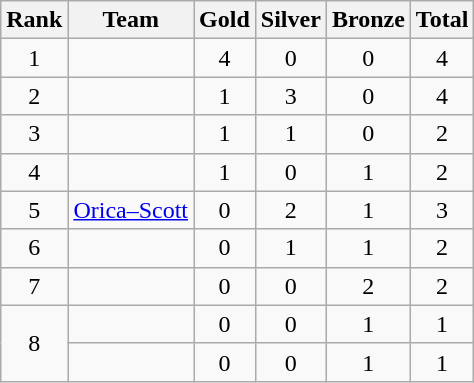<table class="wikitable" style="text-align: center">
<tr>
<th>Rank</th>
<th>Team</th>
<th>Gold</th>
<th>Silver</th>
<th>Bronze</th>
<th>Total</th>
</tr>
<tr>
<td>1</td>
<td align=left> </td>
<td>4</td>
<td>0</td>
<td>0</td>
<td>4</td>
</tr>
<tr>
<td>2</td>
<td align=left> </td>
<td>1</td>
<td>3</td>
<td>0</td>
<td>4</td>
</tr>
<tr>
<td>3</td>
<td align=left> </td>
<td>1</td>
<td>1</td>
<td>0</td>
<td>2</td>
</tr>
<tr>
<td>4</td>
<td align=left> </td>
<td>1</td>
<td>0</td>
<td>1</td>
<td>2</td>
</tr>
<tr>
<td>5</td>
<td align=left> <a href='#'>Orica–Scott</a></td>
<td>0</td>
<td>2</td>
<td>1</td>
<td>3</td>
</tr>
<tr>
<td>6</td>
<td align=left> </td>
<td>0</td>
<td>1</td>
<td>1</td>
<td>2</td>
</tr>
<tr>
<td>7</td>
<td align=left> </td>
<td>0</td>
<td>0</td>
<td>2</td>
<td>2</td>
</tr>
<tr>
<td rowspan=2>8</td>
<td align=left> </td>
<td>0</td>
<td>0</td>
<td>1</td>
<td>1</td>
</tr>
<tr>
<td align=left> </td>
<td>0</td>
<td>0</td>
<td>1</td>
<td>1</td>
</tr>
</table>
